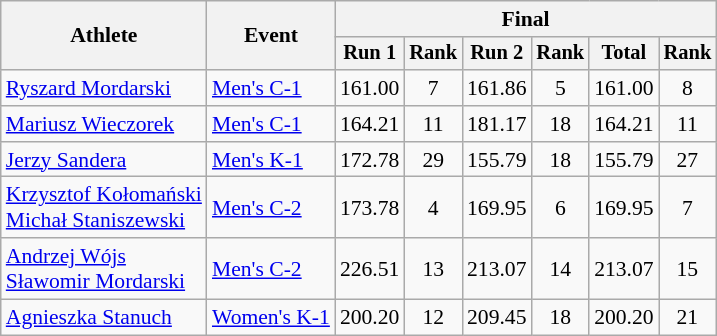<table class="wikitable" style="font-size:90%">
<tr>
<th rowspan="2">Athlete</th>
<th rowspan="2">Event</th>
<th colspan="6">Final</th>
</tr>
<tr style="font-size:95%">
<th>Run 1</th>
<th>Rank</th>
<th>Run 2</th>
<th>Rank</th>
<th>Total</th>
<th>Rank</th>
</tr>
<tr align=center>
<td align=left><a href='#'>Ryszard Mordarski</a></td>
<td align=left><a href='#'>Men's C-1</a></td>
<td>161.00</td>
<td>7</td>
<td>161.86</td>
<td>5</td>
<td>161.00</td>
<td>8</td>
</tr>
<tr align=center>
<td align=left><a href='#'>Mariusz Wieczorek</a></td>
<td align=left><a href='#'>Men's C-1</a></td>
<td>164.21</td>
<td>11</td>
<td>181.17</td>
<td>18</td>
<td>164.21</td>
<td>11</td>
</tr>
<tr align=center>
<td align=left><a href='#'>Jerzy Sandera</a></td>
<td align=left><a href='#'>Men's K-1</a></td>
<td>172.78</td>
<td>29</td>
<td>155.79</td>
<td>18</td>
<td>155.79</td>
<td>27</td>
</tr>
<tr align=center>
<td align=left><a href='#'>Krzysztof Kołomański</a><br> <a href='#'>Michał Staniszewski</a></td>
<td align=left><a href='#'>Men's C-2</a></td>
<td>173.78</td>
<td>4</td>
<td>169.95</td>
<td>6</td>
<td>169.95</td>
<td>7</td>
</tr>
<tr align=center>
<td align=left><a href='#'>Andrzej Wójs</a><br> <a href='#'>Sławomir Mordarski</a></td>
<td align=left><a href='#'>Men's C-2</a></td>
<td>226.51</td>
<td>13</td>
<td>213.07</td>
<td>14</td>
<td>213.07</td>
<td>15</td>
</tr>
<tr align=center>
<td align=left><a href='#'>Agnieszka Stanuch</a></td>
<td align=left><a href='#'>Women's K-1</a></td>
<td>200.20</td>
<td>12</td>
<td>209.45</td>
<td>18</td>
<td>200.20</td>
<td>21</td>
</tr>
</table>
